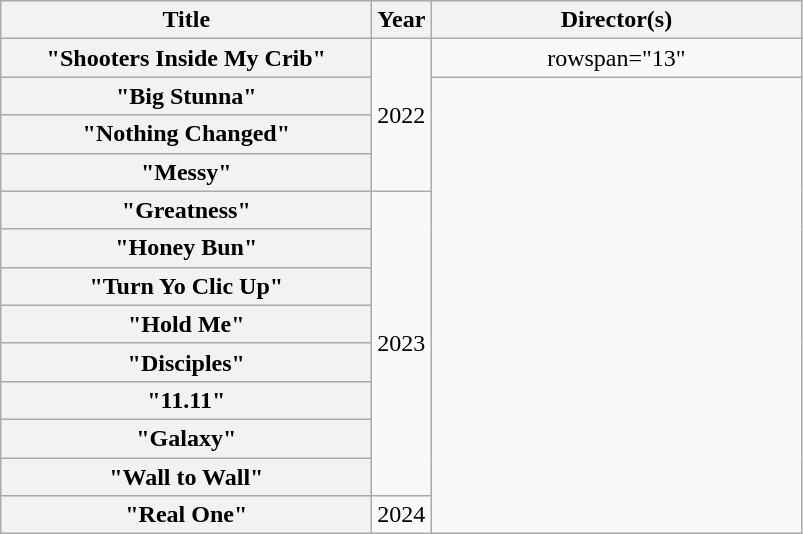<table class="wikitable plainrowheaders" style="text-align:center;">
<tr>
<th scope="col" style="width:15em;">Title</th>
<th scope="col" style="width:1em;">Year</th>
<th scope="col" style="width:15em;">Director(s)</th>
</tr>
<tr>
<th scope="row">"Shooters Inside My Crib"</th>
<td rowspan="4">2022</td>
<td>rowspan="13" </td>
</tr>
<tr>
<th scope="row">"Big Stunna"<br></th>
</tr>
<tr>
<th scope="row">"Nothing Changed"<br></th>
</tr>
<tr>
<th scope="row">"Messy"<br></th>
</tr>
<tr>
<th scope="row">"Greatness"</th>
<td rowspan="8">2023</td>
</tr>
<tr>
<th scope="row">"Honey Bun"</th>
</tr>
<tr>
<th scope="row">"Turn Yo Clic Up"<br></th>
</tr>
<tr>
<th scope="row">"Hold Me"</th>
</tr>
<tr>
<th scope="row">"Disciples"</th>
</tr>
<tr>
<th scope="row">"11.11"</th>
</tr>
<tr>
<th scope="row">"Galaxy"</th>
</tr>
<tr>
<th scope="row">"Wall to Wall"</th>
</tr>
<tr>
<th scope="row">"Real One"<br></th>
<td>2024</td>
</tr>
</table>
